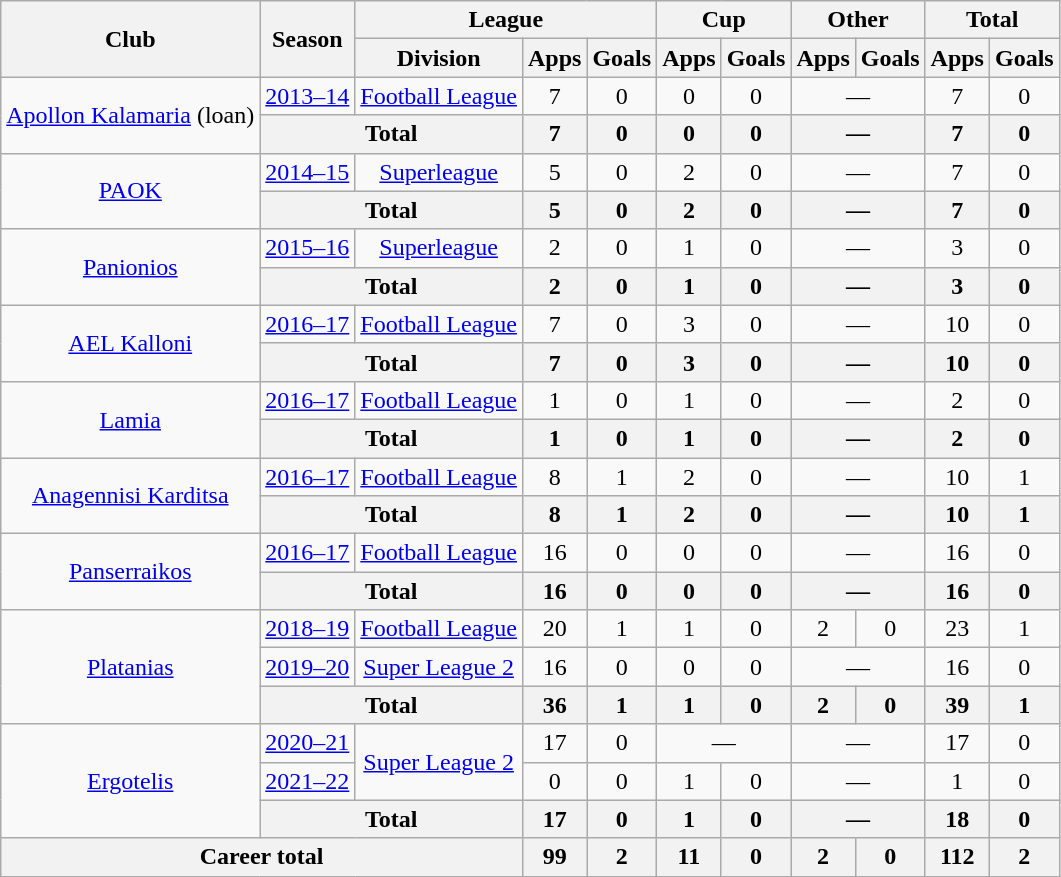<table class="wikitable" style="text-align: center;">
<tr>
<th rowspan="2">Club</th>
<th rowspan="2">Season</th>
<th colspan="3">League</th>
<th colspan="2">Cup</th>
<th colspan="2">Other</th>
<th colspan="2">Total</th>
</tr>
<tr>
<th>Division</th>
<th>Apps</th>
<th>Goals</th>
<th>Apps</th>
<th>Goals</th>
<th>Apps</th>
<th>Goals</th>
<th>Apps</th>
<th>Goals</th>
</tr>
<tr>
<td rowspan="2"><a href='#'>Apollon Kalamaria</a> (loan)</td>
<td><a href='#'>2013–14</a></td>
<td><a href='#'>Football League</a></td>
<td>7</td>
<td>0</td>
<td>0</td>
<td>0</td>
<td colspan=2>—</td>
<td>7</td>
<td>0</td>
</tr>
<tr>
<th colspan="2">Total</th>
<th>7</th>
<th>0</th>
<th>0</th>
<th>0</th>
<th colspan=2>—</th>
<th>7</th>
<th>0</th>
</tr>
<tr>
<td rowspan="2"><a href='#'>PAOK</a></td>
<td><a href='#'>2014–15</a></td>
<td><a href='#'>Superleague</a></td>
<td>5</td>
<td>0</td>
<td>2</td>
<td>0</td>
<td colspan=2>—</td>
<td>7</td>
<td>0</td>
</tr>
<tr>
<th colspan="2">Total</th>
<th>5</th>
<th>0</th>
<th>2</th>
<th>0</th>
<th colspan=2>—</th>
<th>7</th>
<th>0</th>
</tr>
<tr>
<td rowspan="2"><a href='#'>Panionios</a></td>
<td><a href='#'>2015–16</a></td>
<td><a href='#'>Superleague</a></td>
<td>2</td>
<td>0</td>
<td>1</td>
<td>0</td>
<td colspan=2>—</td>
<td>3</td>
<td>0</td>
</tr>
<tr>
<th colspan="2">Total</th>
<th>2</th>
<th>0</th>
<th>1</th>
<th>0</th>
<th colspan=2>—</th>
<th>3</th>
<th>0</th>
</tr>
<tr>
<td rowspan="2"><a href='#'>AEL Kalloni</a></td>
<td><a href='#'>2016–17</a></td>
<td><a href='#'>Football League</a></td>
<td>7</td>
<td>0</td>
<td>3</td>
<td>0</td>
<td colspan=2>—</td>
<td>10</td>
<td>0</td>
</tr>
<tr>
<th colspan="2">Total</th>
<th>7</th>
<th>0</th>
<th>3</th>
<th>0</th>
<th colspan=2>—</th>
<th>10</th>
<th>0</th>
</tr>
<tr>
<td rowspan="2"><a href='#'>Lamia</a></td>
<td><a href='#'>2016–17</a></td>
<td><a href='#'>Football League</a></td>
<td>1</td>
<td>0</td>
<td>1</td>
<td>0</td>
<td colspan=2>—</td>
<td>2</td>
<td>0</td>
</tr>
<tr>
<th colspan="2">Total</th>
<th>1</th>
<th>0</th>
<th>1</th>
<th>0</th>
<th colspan=2>—</th>
<th>2</th>
<th>0</th>
</tr>
<tr>
<td rowspan="2"><a href='#'>Anagennisi Karditsa</a></td>
<td><a href='#'>2016–17</a></td>
<td><a href='#'>Football League</a></td>
<td>8</td>
<td>1</td>
<td>2</td>
<td>0</td>
<td colspan=2>—</td>
<td>10</td>
<td>1</td>
</tr>
<tr>
<th colspan="2">Total</th>
<th>8</th>
<th>1</th>
<th>2</th>
<th>0</th>
<th colspan=2>—</th>
<th>10</th>
<th>1</th>
</tr>
<tr>
<td rowspan="2"><a href='#'>Panserraikos</a></td>
<td><a href='#'>2016–17</a></td>
<td><a href='#'>Football League</a></td>
<td>16</td>
<td>0</td>
<td>0</td>
<td>0</td>
<td colspan=2>—</td>
<td>16</td>
<td>0</td>
</tr>
<tr>
<th colspan="2">Total</th>
<th>16</th>
<th>0</th>
<th>0</th>
<th>0</th>
<th colspan=2>—</th>
<th>16</th>
<th>0</th>
</tr>
<tr>
<td rowspan="3"><a href='#'>Platanias</a></td>
<td><a href='#'>2018–19</a></td>
<td><a href='#'>Football League</a></td>
<td>20</td>
<td>1</td>
<td>1</td>
<td>0</td>
<td>2</td>
<td>0</td>
<td>23</td>
<td>1</td>
</tr>
<tr>
<td><a href='#'>2019–20</a></td>
<td><a href='#'>Super League 2</a></td>
<td>16</td>
<td>0</td>
<td>0</td>
<td>0</td>
<td colspan=2>—</td>
<td>16</td>
<td>0</td>
</tr>
<tr>
<th colspan="2">Total</th>
<th>36</th>
<th>1</th>
<th>1</th>
<th>0</th>
<th>2</th>
<th>0</th>
<th>39</th>
<th>1</th>
</tr>
<tr>
<td rowspan="3"><a href='#'>Ergotelis</a></td>
<td><a href='#'>2020–21</a></td>
<td rowspan="2"><a href='#'>Super League 2</a></td>
<td>17</td>
<td>0</td>
<td colspan=2>—</td>
<td colspan=2>—</td>
<td>17</td>
<td>0</td>
</tr>
<tr>
<td><a href='#'>2021–22</a></td>
<td>0</td>
<td>0</td>
<td>1</td>
<td>0</td>
<td colspan=2>—</td>
<td>1</td>
<td>0</td>
</tr>
<tr>
<th colspan="2">Total</th>
<th>17</th>
<th>0</th>
<th>1</th>
<th>0</th>
<th colspan=2>—</th>
<th>18</th>
<th>0</th>
</tr>
<tr>
<th colspan="3">Career total</th>
<th>99</th>
<th>2</th>
<th>11</th>
<th>0</th>
<th>2</th>
<th>0</th>
<th>112</th>
<th>2</th>
</tr>
</table>
